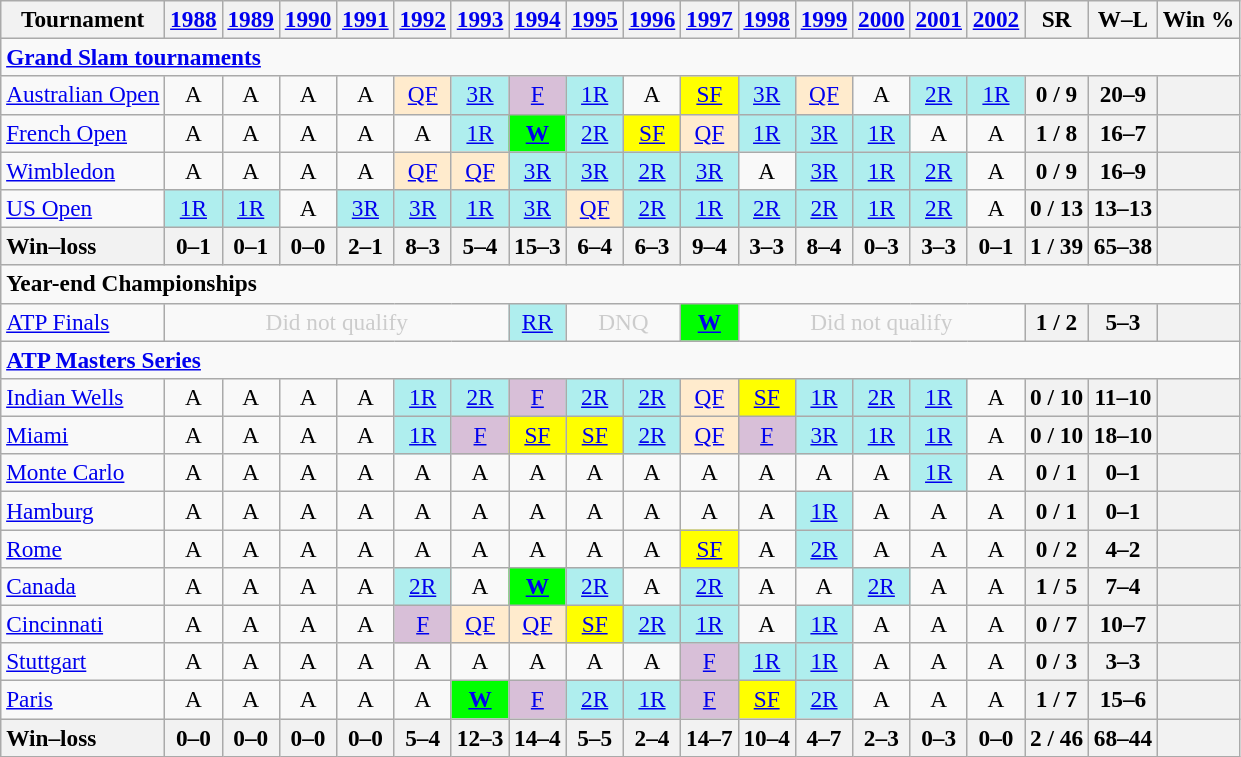<table class=wikitable style=text-align:center;font-size:97%>
<tr>
<th>Tournament</th>
<th><a href='#'>1988</a></th>
<th><a href='#'>1989</a></th>
<th><a href='#'>1990</a></th>
<th><a href='#'>1991</a></th>
<th><a href='#'>1992</a></th>
<th><a href='#'>1993</a></th>
<th><a href='#'>1994</a></th>
<th><a href='#'>1995</a></th>
<th><a href='#'>1996</a></th>
<th><a href='#'>1997</a></th>
<th><a href='#'>1998</a></th>
<th><a href='#'>1999</a></th>
<th><a href='#'>2000</a></th>
<th><a href='#'>2001</a></th>
<th><a href='#'>2002</a></th>
<th>SR</th>
<th>W–L</th>
<th>Win %</th>
</tr>
<tr>
<td colspan=23 align=left><strong><a href='#'>Grand Slam tournaments</a></strong></td>
</tr>
<tr>
<td align=left><a href='#'>Australian Open</a></td>
<td>A</td>
<td>A</td>
<td>A</td>
<td>A</td>
<td bgcolor=ffebcd><a href='#'>QF</a></td>
<td bgcolor=afeeee><a href='#'>3R</a></td>
<td bgcolor=thistle><a href='#'>F</a></td>
<td bgcolor=afeeee><a href='#'>1R</a></td>
<td>A</td>
<td bgcolor=yellow><a href='#'>SF</a></td>
<td bgcolor=afeeee><a href='#'>3R</a></td>
<td bgcolor=ffebcd><a href='#'>QF</a></td>
<td>A</td>
<td bgcolor=afeeee><a href='#'>2R</a></td>
<td bgcolor=afeeee><a href='#'>1R</a></td>
<th>0 / 9</th>
<th>20–9</th>
<th></th>
</tr>
<tr>
<td align=left><a href='#'>French Open</a></td>
<td>A</td>
<td>A</td>
<td>A</td>
<td>A</td>
<td>A</td>
<td bgcolor=afeeee><a href='#'>1R</a></td>
<td bgcolor=lime><a href='#'><strong>W</strong></a></td>
<td bgcolor=afeeee><a href='#'>2R</a></td>
<td bgcolor=yellow><a href='#'>SF</a></td>
<td bgcolor=ffebcd><a href='#'>QF</a></td>
<td bgcolor=afeeee><a href='#'>1R</a></td>
<td bgcolor=afeeee><a href='#'>3R</a></td>
<td bgcolor=afeeee><a href='#'>1R</a></td>
<td>A</td>
<td>A</td>
<th>1 / 8</th>
<th>16–7</th>
<th></th>
</tr>
<tr>
<td align=left><a href='#'>Wimbledon</a></td>
<td>A</td>
<td>A</td>
<td>A</td>
<td>A</td>
<td bgcolor=ffebcd><a href='#'>QF</a></td>
<td bgcolor=ffebcd><a href='#'>QF</a></td>
<td bgcolor=afeeee><a href='#'>3R</a></td>
<td bgcolor=afeeee><a href='#'>3R</a></td>
<td bgcolor=afeeee><a href='#'>2R</a></td>
<td bgcolor=afeeee><a href='#'>3R</a></td>
<td>A</td>
<td bgcolor=afeeee><a href='#'>3R</a></td>
<td bgcolor=afeeee><a href='#'>1R</a></td>
<td bgcolor=afeeee><a href='#'>2R</a></td>
<td>A</td>
<th>0 / 9</th>
<th>16–9</th>
<th></th>
</tr>
<tr>
<td align=left><a href='#'>US Open</a></td>
<td bgcolor=afeeee><a href='#'>1R</a></td>
<td bgcolor=afeeee><a href='#'>1R</a></td>
<td>A</td>
<td bgcolor=afeeee><a href='#'>3R</a></td>
<td bgcolor=afeeee><a href='#'>3R</a></td>
<td bgcolor=afeeee><a href='#'>1R</a></td>
<td bgcolor=afeeee><a href='#'>3R</a></td>
<td bgcolor=ffebcd><a href='#'>QF</a></td>
<td bgcolor=afeeee><a href='#'>2R</a></td>
<td bgcolor=afeeee><a href='#'>1R</a></td>
<td bgcolor=afeeee><a href='#'>2R</a></td>
<td bgcolor=afeeee><a href='#'>2R</a></td>
<td bgcolor=afeeee><a href='#'>1R</a></td>
<td bgcolor=afeeee><a href='#'>2R</a></td>
<td>A</td>
<th>0 / 13</th>
<th>13–13</th>
<th></th>
</tr>
<tr>
<th style=text-align:left>Win–loss</th>
<th>0–1</th>
<th>0–1</th>
<th>0–0</th>
<th>2–1</th>
<th>8–3</th>
<th>5–4</th>
<th>15–3</th>
<th>6–4</th>
<th>6–3</th>
<th>9–4</th>
<th>3–3</th>
<th>8–4</th>
<th>0–3</th>
<th>3–3</th>
<th>0–1</th>
<th>1 / 39</th>
<th>65–38</th>
<th></th>
</tr>
<tr>
<td colspan=23 align=left><strong>Year-end Championships</strong></td>
</tr>
<tr>
<td align=left><a href='#'>ATP Finals</a></td>
<td colspan=6 style=color:#cccccc>Did not qualify</td>
<td style=background:#afeeee><a href='#'>RR</a></td>
<td colspan=2 style=color:#cccccc>DNQ</td>
<td style=background:lime><a href='#'><strong>W</strong></a></td>
<td colspan=5 style=color:#cccccc>Did not qualify</td>
<th>1 / 2</th>
<th>5–3</th>
<th></th>
</tr>
<tr>
<td colspan=23 align=left><strong><a href='#'>ATP Masters Series</a></strong></td>
</tr>
<tr>
<td align=left><a href='#'>Indian Wells</a></td>
<td>A</td>
<td>A</td>
<td>A</td>
<td>A</td>
<td bgcolor=afeeee><a href='#'>1R</a></td>
<td bgcolor=afeeee><a href='#'>2R</a></td>
<td bgcolor=thistle><a href='#'>F</a></td>
<td bgcolor=afeeee><a href='#'>2R</a></td>
<td bgcolor=afeeee><a href='#'>2R</a></td>
<td bgcolor=ffebcd><a href='#'>QF</a></td>
<td bgcolor=yellow><a href='#'>SF</a></td>
<td bgcolor=afeeee><a href='#'>1R</a></td>
<td bgcolor=afeeee><a href='#'>2R</a></td>
<td bgcolor=afeeee><a href='#'>1R</a></td>
<td>A</td>
<th>0 / 10</th>
<th>11–10</th>
<th></th>
</tr>
<tr>
<td align=left><a href='#'>Miami</a></td>
<td>A</td>
<td>A</td>
<td>A</td>
<td>A</td>
<td bgcolor=afeeee><a href='#'>1R</a></td>
<td bgcolor=thistle><a href='#'>F</a></td>
<td bgcolor=yellow><a href='#'>SF</a></td>
<td bgcolor=yellow><a href='#'>SF</a></td>
<td bgcolor=afeeee><a href='#'>2R</a></td>
<td bgcolor=ffebcd><a href='#'>QF</a></td>
<td bgcolor=thistle><a href='#'>F</a></td>
<td bgcolor=afeeee><a href='#'>3R</a></td>
<td bgcolor=afeeee><a href='#'>1R</a></td>
<td bgcolor=afeeee><a href='#'>1R</a></td>
<td>A</td>
<th>0 / 10</th>
<th>18–10</th>
<th></th>
</tr>
<tr>
<td align=left><a href='#'>Monte Carlo</a></td>
<td>A</td>
<td>A</td>
<td>A</td>
<td>A</td>
<td>A</td>
<td>A</td>
<td>A</td>
<td>A</td>
<td>A</td>
<td>A</td>
<td>A</td>
<td>A</td>
<td>A</td>
<td bgcolor=afeeee><a href='#'>1R</a></td>
<td>A</td>
<th>0 / 1</th>
<th>0–1</th>
<th></th>
</tr>
<tr>
<td align=left><a href='#'>Hamburg</a></td>
<td>A</td>
<td>A</td>
<td>A</td>
<td>A</td>
<td>A</td>
<td>A</td>
<td>A</td>
<td>A</td>
<td>A</td>
<td>A</td>
<td>A</td>
<td bgcolor=afeeee><a href='#'>1R</a></td>
<td>A</td>
<td>A</td>
<td>A</td>
<th>0 / 1</th>
<th>0–1</th>
<th></th>
</tr>
<tr>
<td align=left><a href='#'>Rome</a></td>
<td>A</td>
<td>A</td>
<td>A</td>
<td>A</td>
<td>A</td>
<td>A</td>
<td>A</td>
<td>A</td>
<td>A</td>
<td bgcolor=yellow><a href='#'>SF</a></td>
<td>A</td>
<td bgcolor=afeeee><a href='#'>2R</a></td>
<td>A</td>
<td>A</td>
<td>A</td>
<th>0 / 2</th>
<th>4–2</th>
<th></th>
</tr>
<tr>
<td align=left><a href='#'>Canada</a></td>
<td>A</td>
<td>A</td>
<td>A</td>
<td>A</td>
<td bgcolor=afeeee><a href='#'>2R</a></td>
<td>A</td>
<td bgcolor=lime><a href='#'><strong>W</strong></a></td>
<td bgcolor=afeeee><a href='#'>2R</a></td>
<td>A</td>
<td bgcolor=afeeee><a href='#'>2R</a></td>
<td>A</td>
<td>A</td>
<td bgcolor=afeeee><a href='#'>2R</a></td>
<td>A</td>
<td>A</td>
<th>1 / 5</th>
<th>7–4</th>
<th></th>
</tr>
<tr>
<td align=left><a href='#'>Cincinnati</a></td>
<td>A</td>
<td>A</td>
<td>A</td>
<td>A</td>
<td bgcolor=thistle><a href='#'>F</a></td>
<td bgcolor=ffebcd><a href='#'>QF</a></td>
<td bgcolor=ffebcd><a href='#'>QF</a></td>
<td bgcolor=yellow><a href='#'>SF</a></td>
<td bgcolor=afeeee><a href='#'>2R</a></td>
<td bgcolor=afeeee><a href='#'>1R</a></td>
<td>A</td>
<td bgcolor=afeeee><a href='#'>1R</a></td>
<td>A</td>
<td>A</td>
<td>A</td>
<th>0 / 7</th>
<th>10–7</th>
<th></th>
</tr>
<tr>
<td align=left><a href='#'>Stuttgart</a></td>
<td>A</td>
<td>A</td>
<td>A</td>
<td>A</td>
<td>A</td>
<td>A</td>
<td>A</td>
<td>A</td>
<td>A</td>
<td bgcolor=thistle><a href='#'>F</a></td>
<td bgcolor=afeeee><a href='#'>1R</a></td>
<td bgcolor=afeeee><a href='#'>1R</a></td>
<td>A</td>
<td>A</td>
<td>A</td>
<th>0 / 3</th>
<th>3–3</th>
<th></th>
</tr>
<tr>
<td align=left><a href='#'>Paris</a></td>
<td>A</td>
<td>A</td>
<td>A</td>
<td>A</td>
<td>A</td>
<td bgcolor=lime><a href='#'><strong>W</strong></a></td>
<td bgcolor=thistle><a href='#'>F</a></td>
<td bgcolor=afeeee><a href='#'>2R</a></td>
<td bgcolor=afeeee><a href='#'>1R</a></td>
<td bgcolor=thistle><a href='#'>F</a></td>
<td bgcolor=yellow><a href='#'>SF</a></td>
<td bgcolor=afeeee><a href='#'>2R</a></td>
<td>A</td>
<td>A</td>
<td>A</td>
<th>1 / 7</th>
<th>15–6</th>
<th></th>
</tr>
<tr>
<th style=text-align:left>Win–loss</th>
<th>0–0</th>
<th>0–0</th>
<th>0–0</th>
<th>0–0</th>
<th>5–4</th>
<th>12–3</th>
<th>14–4</th>
<th>5–5</th>
<th>2–4</th>
<th>14–7</th>
<th>10–4</th>
<th>4–7</th>
<th>2–3</th>
<th>0–3</th>
<th>0–0</th>
<th>2 / 46</th>
<th>68–44</th>
<th></th>
</tr>
</table>
